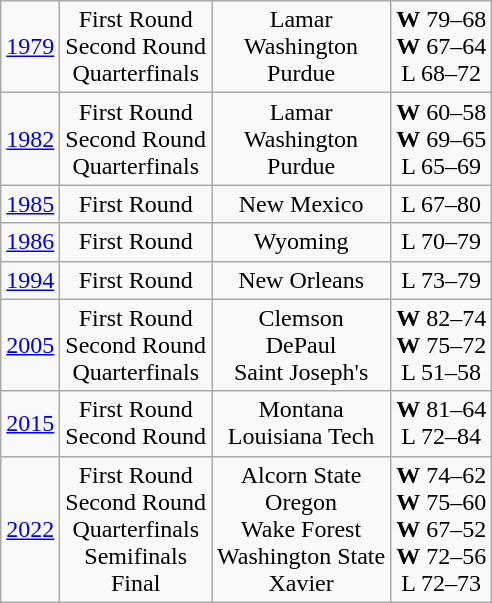<table class="wikitable">
<tr align="center">
<td><a href='#'>1979</a></td>
<td>First Round<br>Second Round<br>Quarterfinals</td>
<td>Lamar<br>Washington<br>Purdue</td>
<td><strong>W</strong> 79–68<br><strong>W</strong> 67–64<br>L 68–72</td>
</tr>
<tr style="text-align:center;">
<td><a href='#'>1982</a></td>
<td>First Round<br>Second Round<br>Quarterfinals</td>
<td>Lamar<br>Washington<br>Purdue</td>
<td><strong>W</strong> 60–58<br><strong>W</strong> 69–65<br>L 65–69</td>
</tr>
<tr style="text-align:center;">
<td><a href='#'>1985</a></td>
<td>First Round</td>
<td>New Mexico</td>
<td>L 67–80</td>
</tr>
<tr style="text-align:center;">
<td><a href='#'>1986</a></td>
<td>First Round</td>
<td>Wyoming</td>
<td>L 70–79</td>
</tr>
<tr style="text-align:center;">
<td><a href='#'>1994</a></td>
<td>First Round</td>
<td>New Orleans</td>
<td>L 73–79</td>
</tr>
<tr style="text-align:center;">
<td><a href='#'>2005</a></td>
<td>First Round<br>Second Round<br>Quarterfinals</td>
<td>Clemson<br>DePaul<br>Saint Joseph's</td>
<td><strong>W</strong> 82–74<br><strong>W</strong> 75–72<br>L 51–58</td>
</tr>
<tr style="text-align:center;">
<td><a href='#'>2015</a></td>
<td>First Round<br>Second Round</td>
<td>Montana<br>Louisiana Tech</td>
<td><strong>W</strong> 81–64<br>L 72–84</td>
</tr>
<tr align="center">
<td><a href='#'>2022</a></td>
<td>First Round<br>Second Round<br>Quarterfinals<br>Semifinals<br>Final</td>
<td>Alcorn State<br>Oregon<br>Wake Forest<br>Washington State<br>Xavier</td>
<td><strong>W</strong> 74–62<br><strong>W</strong> 75–60<br><strong>W</strong> 67–52<br><strong>W</strong> 72–56<br>L 72–73</td>
</tr>
</table>
